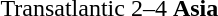<table>
<tr>
<td align=center>Transatlantic</td>
<td align=center>2–4</td>
<td align=center><strong>Asia</strong></td>
</tr>
</table>
